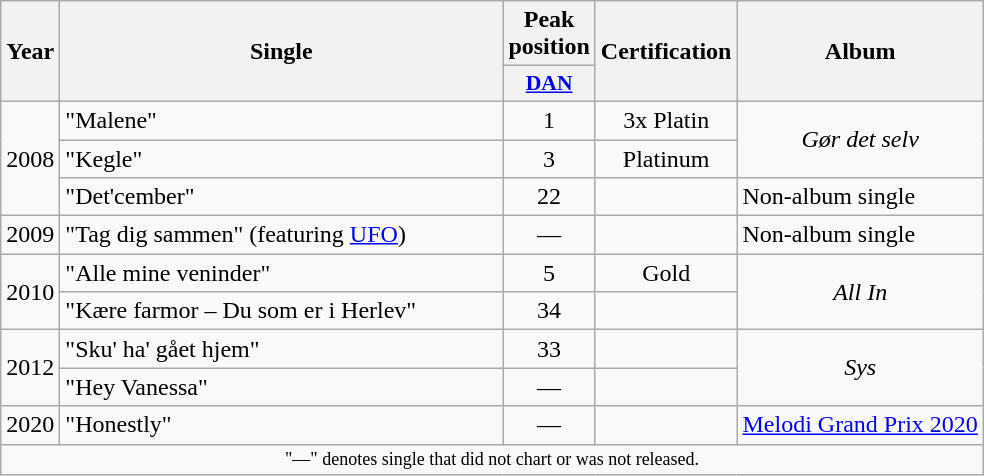<table class="wikitable plainrowheaders" style="text-align:left;" border="1">
<tr>
<th scope="col" rowspan="2">Year</th>
<th scope="col" rowspan="2" style="width:18em;">Single</th>
<th scope="col" colspan="1">Peak <br>position</th>
<th scope="col" rowspan="2">Certification</th>
<th scope="col" rowspan="2">Album</th>
</tr>
<tr>
<th scope="col" style="width:3em;font-size:90%;"><a href='#'>DAN</a><br></th>
</tr>
<tr>
<td rowspan="3">2008</td>
<td>"Malene"</td>
<td style="text-align:center;">1</td>
<td style="text-align:center;">3x Platin</td>
<td rowspan="2" style="text-align:center;"><em>Gør det selv</em></td>
</tr>
<tr>
<td>"Kegle"</td>
<td style="text-align:center;">3</td>
<td style="text-align:center;">Platinum</td>
</tr>
<tr>
<td>"Det'cember"</td>
<td style="text-align:center;">22</td>
<td></td>
<td>Non-album single</td>
</tr>
<tr>
<td>2009</td>
<td>"Tag dig sammen" <span>(featuring <a href='#'>UFO</a>)</span></td>
<td style="text-align:center;">—</td>
<td></td>
<td>Non-album single</td>
</tr>
<tr>
<td rowspan="2">2010</td>
<td>"Alle mine veninder"</td>
<td style="text-align:center;">5</td>
<td style="text-align:center;">Gold</td>
<td rowspan="2" style="text-align:center;"><em>All In</em></td>
</tr>
<tr>
<td>"Kære farmor – Du som er i Herlev"</td>
<td style="text-align:center;">34</td>
<td></td>
</tr>
<tr>
<td rowspan="2">2012</td>
<td>"Sku' ha' gået hjem"</td>
<td style="text-align:center;">33</td>
<td></td>
<td rowspan="2" style="text-align:center;"><em>Sys</em></td>
</tr>
<tr>
<td>"Hey Vanessa"</td>
<td style="text-align:center;">—</td>
<td></td>
</tr>
<tr>
<td>2020</td>
<td>"Honestly"</td>
<td style="text-align:center;">—</td>
<td></td>
<td><a href='#'>Melodi Grand Prix 2020</a></td>
</tr>
<tr>
<td colspan="5" style="font-size:9pt;text-align:center;">"—" denotes single that did not chart or was not released.</td>
</tr>
</table>
